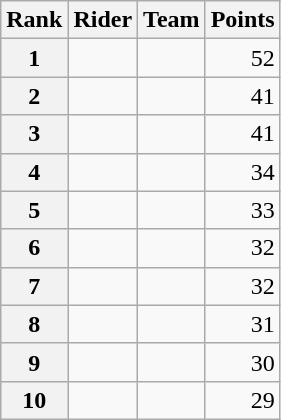<table class="wikitable" margin-bottom:0;">
<tr>
<th scope="col">Rank</th>
<th scope="col">Rider</th>
<th scope="col">Team</th>
<th scope="col">Points</th>
</tr>
<tr>
<th scope="row">1</th>
<td> </td>
<td></td>
<td align="right">52</td>
</tr>
<tr>
<th scope="row">2</th>
<td></td>
<td></td>
<td align="right">41</td>
</tr>
<tr>
<th scope="row">3</th>
<td></td>
<td></td>
<td align="right">41</td>
</tr>
<tr>
<th scope="row">4</th>
<td></td>
<td></td>
<td align="right">34</td>
</tr>
<tr>
<th scope="row">5</th>
<td></td>
<td></td>
<td align="right">33</td>
</tr>
<tr>
<th scope="row">6</th>
<td> </td>
<td></td>
<td align="right">32</td>
</tr>
<tr>
<th scope="row">7</th>
<td></td>
<td></td>
<td align="right">32</td>
</tr>
<tr>
<th scope="row">8</th>
<td></td>
<td></td>
<td align="right">31</td>
</tr>
<tr>
<th scope="row">9</th>
<td></td>
<td></td>
<td align="right">30</td>
</tr>
<tr>
<th scope="row">10</th>
<td></td>
<td></td>
<td align="right">29</td>
</tr>
</table>
